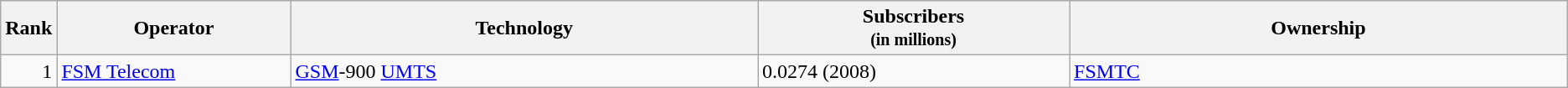<table class="wikitable">
<tr>
<th style="width:3%;">Rank</th>
<th style="width:15%;">Operator</th>
<th style="width:30%;">Technology</th>
<th style="width:20%;">Subscribers<br><small>(in millions)</small></th>
<th style="width:32%;">Ownership</th>
</tr>
<tr>
<td align=right>1</td>
<td><a href='#'>FSM Telecom</a></td>
<td><a href='#'>GSM</a>-900 <a href='#'>UMTS</a></td>
<td>0.0274 (2008)</td>
<td><a href='#'>FSMTC</a></td>
</tr>
</table>
